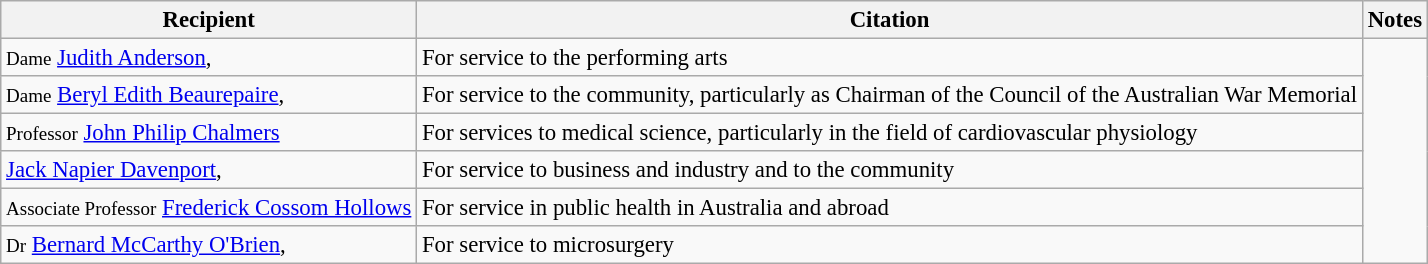<table class="wikitable" style="font-size:95%;">
<tr>
<th>Recipient</th>
<th>Citation</th>
<th>Notes</th>
</tr>
<tr>
<td><small>Dame</small> <a href='#'>Judith Anderson</a>, </td>
<td>For service to the performing arts</td>
<td rowspan="6"></td>
</tr>
<tr>
<td><small>Dame</small> <a href='#'>Beryl Edith Beaurepaire</a>, </td>
<td>For service to the community, particularly as Chairman of the Council of the Australian War Memorial</td>
</tr>
<tr>
<td><small>Professor</small> <a href='#'>John Philip Chalmers</a></td>
<td>For services to medical science, particularly in the field of cardiovascular physiology</td>
</tr>
<tr>
<td><a href='#'>Jack Napier Davenport</a>, </td>
<td>For service to business and industry and to the community</td>
</tr>
<tr>
<td><small>Associate Professor</small> <a href='#'>Frederick Cossom Hollows</a></td>
<td>For service in public health in Australia and abroad</td>
</tr>
<tr>
<td><small>Dr</small> <a href='#'>Bernard McCarthy O'Brien</a>, </td>
<td>For service to microsurgery</td>
</tr>
</table>
